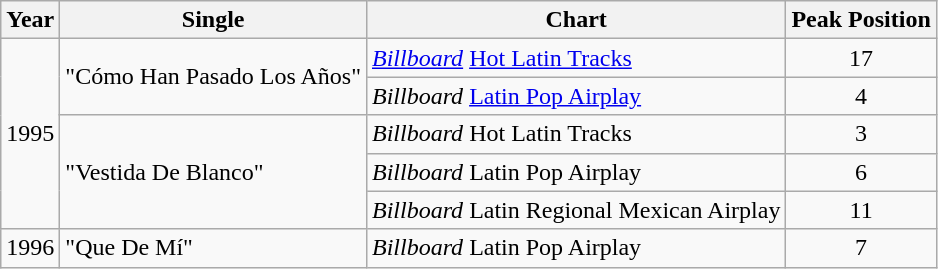<table class="wikitable">
<tr>
<th>Year</th>
<th>Single</th>
<th>Chart</th>
<th>Peak Position</th>
</tr>
<tr>
<td rowspan="5">1995</td>
<td rowspan="2">"Cómo Han Pasado Los Años"</td>
<td><em><a href='#'>Billboard</a></em> <a href='#'>Hot Latin Tracks</a></td>
<td align="center">17</td>
</tr>
<tr>
<td><em>Billboard</em> <a href='#'>Latin Pop Airplay</a></td>
<td align="center">4</td>
</tr>
<tr>
<td rowspan="3">"Vestida De Blanco"</td>
<td><em>Billboard</em> Hot Latin Tracks</td>
<td align="center">3</td>
</tr>
<tr>
<td><em>Billboard</em> Latin Pop Airplay</td>
<td align="center">6</td>
</tr>
<tr>
<td><em>Billboard</em> Latin Regional Mexican Airplay</td>
<td align="center">11</td>
</tr>
<tr>
<td>1996</td>
<td>"Que De Mí"</td>
<td><em>Billboard</em> Latin Pop Airplay</td>
<td align="center">7</td>
</tr>
</table>
